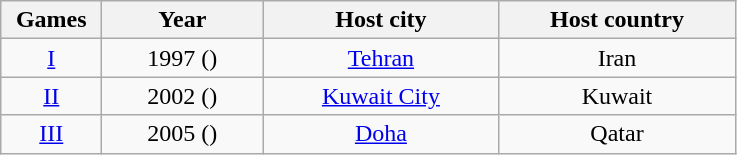<table class=wikitable style="text-align:center">
<tr>
<th width=60>Games</th>
<th width=100>Year</th>
<th width=150>Host city</th>
<th width=150>Host country</th>
</tr>
<tr>
<td><a href='#'>I</a></td>
<td>1997 ()</td>
<td><a href='#'>Tehran</a></td>
<td>Iran</td>
</tr>
<tr>
<td><a href='#'>II</a></td>
<td>2002 ()</td>
<td><a href='#'>Kuwait City</a></td>
<td>Kuwait</td>
</tr>
<tr>
<td><a href='#'>III</a></td>
<td>2005 ()</td>
<td><a href='#'>Doha</a></td>
<td>Qatar</td>
</tr>
</table>
